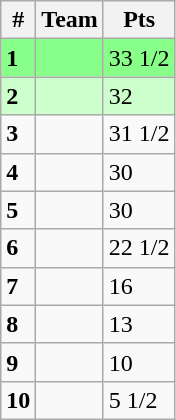<table class="wikitable">
<tr>
<th>#</th>
<th>Team</th>
<th>Pts</th>
</tr>
<tr bgcolor=88FF88>
<td><strong>1</strong></td>
<td></td>
<td>33 1/2</td>
</tr>
<tr bgcolor=CCFFCC>
<td><strong>2</strong></td>
<td></td>
<td>32</td>
</tr>
<tr>
<td><strong>3</strong></td>
<td></td>
<td>31 1/2</td>
</tr>
<tr>
<td><strong>4</strong></td>
<td></td>
<td>30</td>
</tr>
<tr>
<td><strong>5</strong></td>
<td></td>
<td>30</td>
</tr>
<tr>
<td><strong>6</strong></td>
<td></td>
<td>22 1/2</td>
</tr>
<tr>
<td><strong>7</strong></td>
<td><strong></strong></td>
<td>16</td>
</tr>
<tr>
<td><strong>8</strong></td>
<td></td>
<td>13</td>
</tr>
<tr>
<td><strong>9</strong></td>
<td></td>
<td>10</td>
</tr>
<tr>
<td><strong>10</strong></td>
<td></td>
<td>5 1/2</td>
</tr>
</table>
